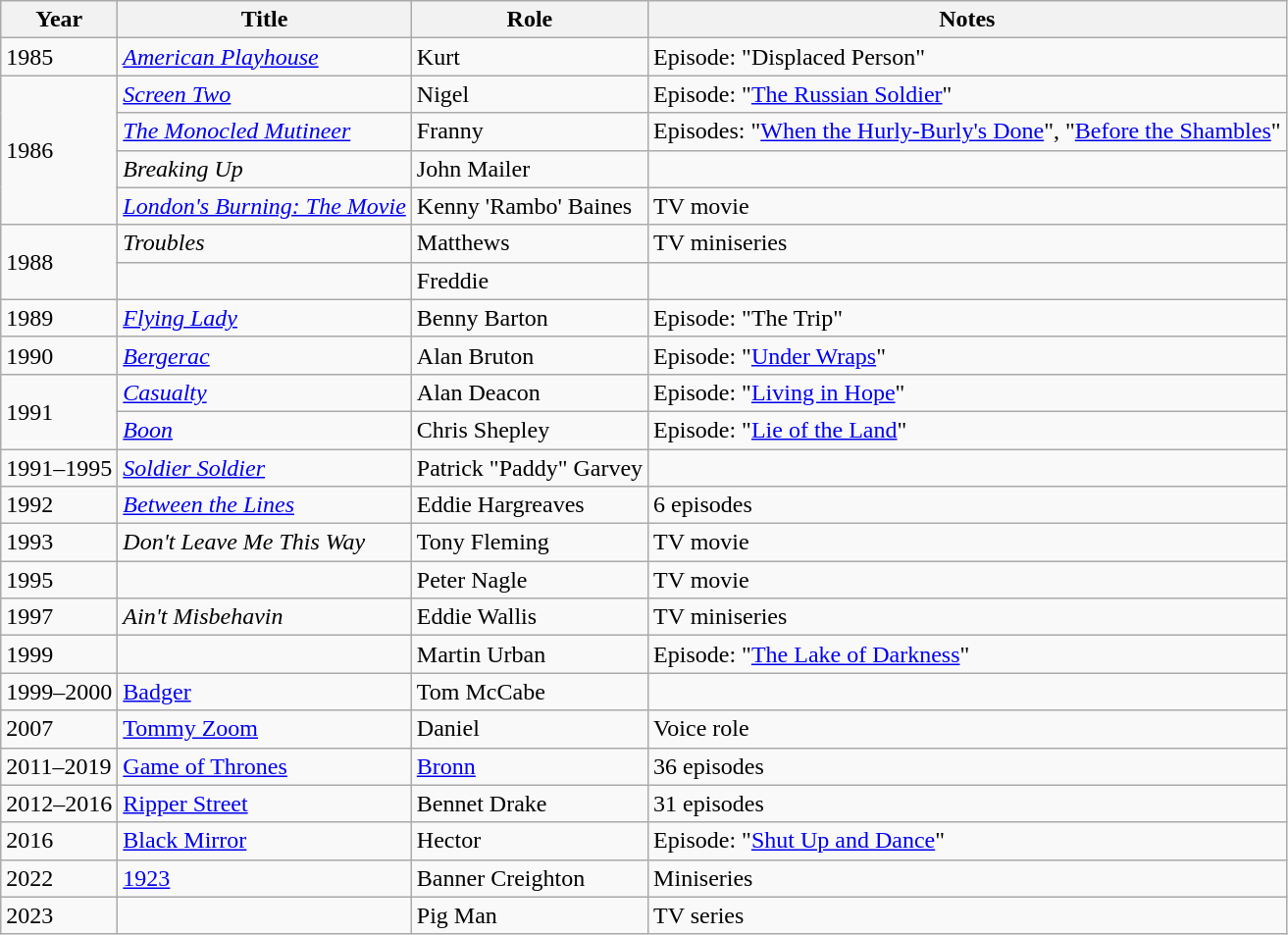<table class="wikitable sortable">
<tr>
<th>Year</th>
<th>Title</th>
<th>Role</th>
<th class="unsortable">Notes</th>
</tr>
<tr>
<td>1985</td>
<td><em><a href='#'>American Playhouse</a></em></td>
<td>Kurt</td>
<td>Episode: "Displaced Person"</td>
</tr>
<tr>
<td rowspan="4">1986</td>
<td><em><a href='#'>Screen Two</a></em></td>
<td>Nigel</td>
<td>Episode: "<a href='#'>The Russian Soldier</a>"</td>
</tr>
<tr>
<td><em><a href='#'>The Monocled Mutineer</a></em></td>
<td>Franny</td>
<td>Episodes: "<a href='#'>When the Hurly-Burly's Done</a>", "<a href='#'>Before the Shambles</a>"</td>
</tr>
<tr>
<td><em>Breaking Up</em></td>
<td>John Mailer</td>
<td></td>
</tr>
<tr>
<td><em><a href='#'>London's Burning: The Movie</a></em></td>
<td>Kenny 'Rambo' Baines</td>
<td>TV movie</td>
</tr>
<tr>
<td rowspan="2">1988</td>
<td><em>Troubles</em></td>
<td>Matthews</td>
<td>TV miniseries</td>
</tr>
<tr>
<td><em></em></td>
<td>Freddie</td>
<td></td>
</tr>
<tr>
<td>1989</td>
<td><em><a href='#'>Flying Lady</a></em></td>
<td>Benny Barton</td>
<td>Episode: "The Trip"</td>
</tr>
<tr>
<td>1990</td>
<td><em><a href='#'>Bergerac</a></em></td>
<td>Alan Bruton</td>
<td>Episode: "<a href='#'>Under Wraps</a>"</td>
</tr>
<tr>
<td rowspan="2">1991</td>
<td><em><a href='#'>Casualty</a></em></td>
<td>Alan Deacon</td>
<td>Episode: "<a href='#'>Living in Hope</a>"</td>
</tr>
<tr>
<td><em><a href='#'>Boon</a></em></td>
<td>Chris Shepley</td>
<td>Episode: "<a href='#'>Lie of the Land</a>"</td>
</tr>
<tr>
<td>1991–1995</td>
<td><em><a href='#'>Soldier Soldier</a></em></td>
<td>Patrick "Paddy" Garvey</td>
<td></td>
</tr>
<tr>
<td>1992</td>
<td><em><a href='#'>Between the Lines</a></em></td>
<td>Eddie Hargreaves</td>
<td>6 episodes</td>
</tr>
<tr>
<td>1993</td>
<td><em>Don't Leave Me This Way</em></td>
<td>Tony Fleming</td>
<td>TV movie</td>
</tr>
<tr>
<td>1995</td>
<td><em></em></td>
<td>Peter Nagle</td>
<td>TV movie</td>
</tr>
<tr>
<td>1997</td>
<td><em>Ain't Misbehavin<strong></td>
<td>Eddie Wallis</td>
<td>TV miniseries</td>
</tr>
<tr>
<td>1999</td>
<td></em><em></td>
<td>Martin Urban</td>
<td>Episode: "<a href='#'>The Lake of Darkness</a>"</td>
</tr>
<tr>
<td>1999–2000</td>
<td></em><a href='#'>Badger</a><em></td>
<td>Tom McCabe</td>
<td></td>
</tr>
<tr>
<td>2007</td>
<td></em><a href='#'>Tommy Zoom</a><em></td>
<td>Daniel</td>
<td>Voice role</td>
</tr>
<tr>
<td>2011–2019</td>
<td></em><a href='#'>Game of Thrones</a><em></td>
<td><a href='#'>Bronn</a></td>
<td>36 episodes</td>
</tr>
<tr>
<td>2012–2016</td>
<td></em><a href='#'>Ripper Street</a><em></td>
<td>Bennet Drake</td>
<td>31 episodes</td>
</tr>
<tr>
<td>2016</td>
<td></em><a href='#'>Black Mirror</a><em></td>
<td>Hector</td>
<td>Episode: "<a href='#'>Shut Up and Dance</a>"</td>
</tr>
<tr>
<td>2022</td>
<td></em><a href='#'>1923</a><em></td>
<td>Banner Creighton</td>
<td>Miniseries</td>
</tr>
<tr>
<td>2023</td>
<td></em><em></td>
<td>Pig Man</td>
<td>TV series</td>
</tr>
</table>
